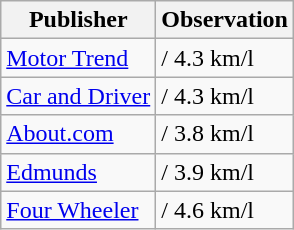<table class="wikitable">
<tr>
<th>Publisher</th>
<th>Observation</th>
</tr>
<tr>
<td><a href='#'>Motor Trend</a></td>
<td> / 4.3 km/l</td>
</tr>
<tr>
<td><a href='#'>Car and Driver</a></td>
<td> / 4.3 km/l</td>
</tr>
<tr>
<td><a href='#'>About.com</a></td>
<td> / 3.8 km/l</td>
</tr>
<tr>
<td><a href='#'>Edmunds</a></td>
<td> / 3.9 km/l</td>
</tr>
<tr>
<td><a href='#'>Four Wheeler</a></td>
<td> / 4.6 km/l</td>
</tr>
</table>
